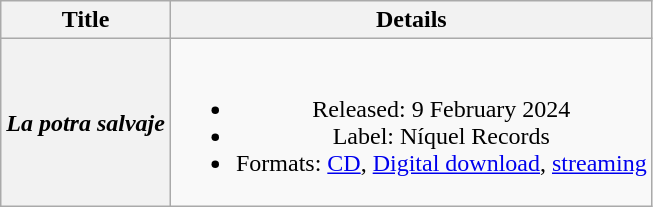<table class="wikitable plainrowheaders" style="text-align:center">
<tr>
<th scope="col">Title</th>
<th scope="col">Details</th>
</tr>
<tr>
<th scope="row"><em>La potra salvaje</em></th>
<td><br><ul><li>Released: 9 February 2024</li><li>Label: Níquel Records</li><li>Formats: <a href='#'>CD</a>, <a href='#'>Digital download</a>, <a href='#'>streaming</a></li></ul></td>
</tr>
</table>
